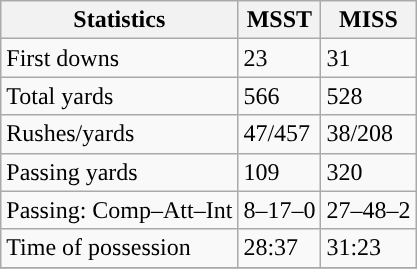<table class="wikitable" style="float: left;">
<tr>
<th>Statistics</th>
<th>MSST</th>
<th>MISS</th>
</tr>
<tr>
<td>First downs</td>
<td>23</td>
<td>31</td>
</tr>
<tr>
<td>Total yards</td>
<td>566</td>
<td>528</td>
</tr>
<tr>
<td>Rushes/yards</td>
<td>47/457</td>
<td>38/208</td>
</tr>
<tr>
<td>Passing yards</td>
<td>109</td>
<td>320</td>
</tr>
<tr>
<td>Passing: Comp–Att–Int</td>
<td>8–17–0</td>
<td>27–48–2</td>
</tr>
<tr>
<td>Time of possession</td>
<td>28:37</td>
<td>31:23</td>
</tr>
<tr>
</tr>
</table>
